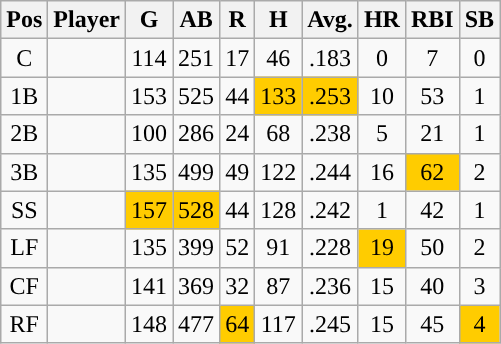<table class="wikitable sortable">
<tr>
<th>Pos</th>
<th>Player</th>
<th>G</th>
<th>AB</th>
<th>R</th>
<th>H</th>
<th>Avg.</th>
<th>HR</th>
<th>RBI</th>
<th>SB</th>
</tr>
<tr align="center">
<td>C</td>
<td></td>
<td>114</td>
<td>251</td>
<td>17</td>
<td>46</td>
<td>.183</td>
<td>0</td>
<td>7</td>
<td>0</td>
</tr>
<tr align="center">
<td>1B</td>
<td></td>
<td>153</td>
<td>525</td>
<td>44</td>
<td bgcolor="#FFCC00">133</td>
<td bgcolor="#FFCC00">.253</td>
<td>10</td>
<td>53</td>
<td>1</td>
</tr>
<tr align="center">
<td>2B</td>
<td></td>
<td>100</td>
<td>286</td>
<td>24</td>
<td>68</td>
<td>.238</td>
<td>5</td>
<td>21</td>
<td>1</td>
</tr>
<tr align="center">
<td>3B</td>
<td></td>
<td>135</td>
<td>499</td>
<td>49</td>
<td>122</td>
<td>.244</td>
<td>16</td>
<td bgcolor="#FFCC00">62</td>
<td>2</td>
</tr>
<tr align="center">
<td>SS</td>
<td></td>
<td bgcolor="#FFCC00">157</td>
<td bgcolor="#FFCC00">528</td>
<td>44</td>
<td>128</td>
<td>.242</td>
<td>1</td>
<td>42</td>
<td>1</td>
</tr>
<tr align="center">
<td>LF</td>
<td></td>
<td>135</td>
<td>399</td>
<td>52</td>
<td>91</td>
<td>.228</td>
<td bgcolor="#FFCC00">19</td>
<td>50</td>
<td>2</td>
</tr>
<tr align="center">
<td>CF</td>
<td></td>
<td>141</td>
<td>369</td>
<td>32</td>
<td>87</td>
<td>.236</td>
<td>15</td>
<td>40</td>
<td>3</td>
</tr>
<tr align="center">
<td>RF</td>
<td></td>
<td>148</td>
<td>477</td>
<td bgcolor="#FFCC00">64</td>
<td>117</td>
<td>.245</td>
<td>15</td>
<td>45</td>
<td bgcolor="#FFCC00">4</td>
</tr>
</table>
